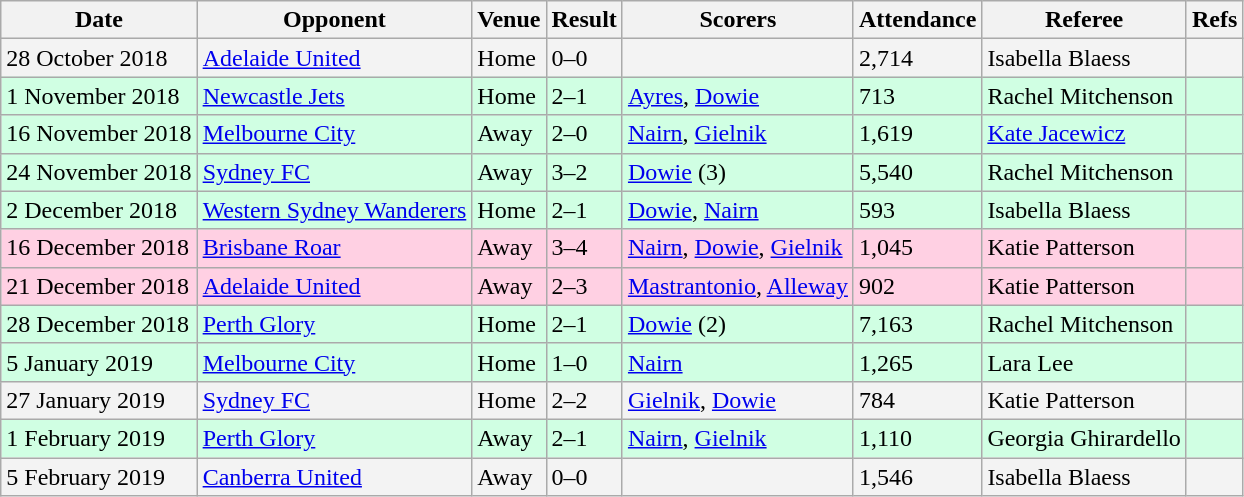<table class="wikitable">
<tr>
<th>Date</th>
<th>Opponent</th>
<th>Venue</th>
<th>Result</th>
<th>Scorers</th>
<th>Attendance</th>
<th>Referee</th>
<th>Refs</th>
</tr>
<tr bgcolor = "#f3f3f3">
<td>28 October 2018</td>
<td><a href='#'>Adelaide United</a></td>
<td>Home</td>
<td>0–0</td>
<td></td>
<td>2,714</td>
<td>Isabella Blaess</td>
<td></td>
</tr>
<tr bgcolor = "#d0ffe3">
<td>1 November 2018</td>
<td><a href='#'>Newcastle Jets</a></td>
<td>Home</td>
<td>2–1</td>
<td><a href='#'>Ayres</a>, <a href='#'>Dowie</a></td>
<td>713</td>
<td>Rachel Mitchenson</td>
<td></td>
</tr>
<tr bgcolor = "#d0ffe3">
<td>16 November 2018</td>
<td><a href='#'>Melbourne City</a></td>
<td>Away</td>
<td>2–0</td>
<td><a href='#'>Nairn</a>, <a href='#'>Gielnik</a></td>
<td>1,619</td>
<td><a href='#'>Kate Jacewicz</a></td>
<td></td>
</tr>
<tr bgcolor = "#d0ffe3">
<td>24 November 2018</td>
<td><a href='#'>Sydney FC</a></td>
<td>Away</td>
<td>3–2</td>
<td><a href='#'>Dowie</a> (3)</td>
<td>5,540</td>
<td>Rachel Mitchenson</td>
<td></td>
</tr>
<tr bgcolor = "#d0ffe3">
<td>2 December 2018</td>
<td><a href='#'>Western Sydney Wanderers</a></td>
<td>Home</td>
<td>2–1</td>
<td><a href='#'>Dowie</a>, <a href='#'>Nairn</a></td>
<td>593</td>
<td>Isabella Blaess</td>
<td></td>
</tr>
<tr bgcolor = "#ffd0e3">
<td>16 December 2018</td>
<td><a href='#'>Brisbane Roar</a></td>
<td>Away</td>
<td>3–4</td>
<td><a href='#'>Nairn</a>, <a href='#'>Dowie</a>, <a href='#'>Gielnik</a></td>
<td>1,045</td>
<td>Katie Patterson</td>
<td></td>
</tr>
<tr bgcolor = "#ffd0e3">
<td>21 December 2018</td>
<td><a href='#'>Adelaide United</a></td>
<td>Away</td>
<td>2–3</td>
<td><a href='#'>Mastrantonio</a>, <a href='#'>Alleway</a></td>
<td>902</td>
<td>Katie Patterson</td>
<td></td>
</tr>
<tr bgcolor = "#d0ffe3">
<td>28 December 2018</td>
<td><a href='#'>Perth Glory</a></td>
<td>Home</td>
<td>2–1</td>
<td><a href='#'>Dowie</a> (2)</td>
<td>7,163</td>
<td>Rachel Mitchenson</td>
<td></td>
</tr>
<tr bgcolor = "#d0ffe3">
<td>5 January 2019</td>
<td><a href='#'>Melbourne City</a></td>
<td>Home</td>
<td>1–0</td>
<td><a href='#'>Nairn</a></td>
<td>1,265</td>
<td>Lara Lee</td>
<td></td>
</tr>
<tr bgcolor = "#f3f3f3">
<td>27 January 2019</td>
<td><a href='#'>Sydney FC</a></td>
<td>Home</td>
<td>2–2</td>
<td><a href='#'>Gielnik</a>, <a href='#'>Dowie</a></td>
<td>784</td>
<td>Katie Patterson</td>
<td></td>
</tr>
<tr bgcolor = "#d0ffe3">
<td>1 February 2019</td>
<td><a href='#'>Perth Glory</a></td>
<td>Away</td>
<td>2–1</td>
<td><a href='#'>Nairn</a>, <a href='#'>Gielnik</a></td>
<td>1,110</td>
<td>Georgia Ghirardello</td>
<td></td>
</tr>
<tr bgcolor = "#f3f3f3">
<td>5 February 2019</td>
<td><a href='#'>Canberra United</a></td>
<td>Away</td>
<td>0–0</td>
<td></td>
<td>1,546</td>
<td>Isabella Blaess</td>
<td></td>
</tr>
</table>
